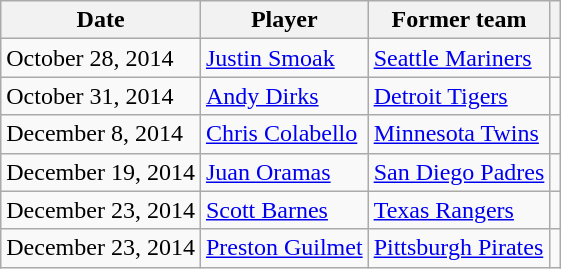<table class="wikitable">
<tr>
<th>Date</th>
<th>Player</th>
<th>Former team</th>
<th></th>
</tr>
<tr>
<td>October 28, 2014</td>
<td><a href='#'>Justin Smoak</a></td>
<td><a href='#'>Seattle Mariners</a></td>
<td></td>
</tr>
<tr>
<td>October 31, 2014</td>
<td><a href='#'>Andy Dirks</a></td>
<td><a href='#'>Detroit Tigers</a></td>
<td></td>
</tr>
<tr>
<td>December 8, 2014</td>
<td><a href='#'>Chris Colabello</a></td>
<td><a href='#'>Minnesota Twins</a></td>
<td></td>
</tr>
<tr>
<td>December 19, 2014</td>
<td><a href='#'>Juan Oramas</a></td>
<td><a href='#'>San Diego Padres</a></td>
<td></td>
</tr>
<tr>
<td>December 23, 2014</td>
<td><a href='#'>Scott Barnes</a></td>
<td><a href='#'>Texas Rangers</a></td>
<td></td>
</tr>
<tr>
<td>December 23, 2014</td>
<td><a href='#'>Preston Guilmet</a></td>
<td><a href='#'>Pittsburgh Pirates</a></td>
<td></td>
</tr>
</table>
